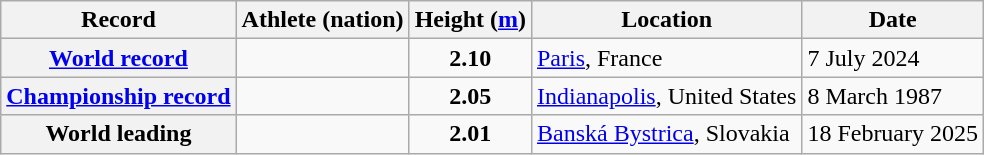<table class="wikitable">
<tr>
<th scope="col">Record</th>
<th scope="col">Athlete (nation)</th>
<th scope="col">Height (<a href='#'>m</a>)</th>
<th scope="col">Location</th>
<th scope="col">Date</th>
</tr>
<tr>
<th scope="row"><a href='#'>World record</a></th>
<td></td>
<td align="center"><strong>2.10</strong></td>
<td><a href='#'>Paris</a>, France</td>
<td>7 July 2024</td>
</tr>
<tr>
<th scope="row"><a href='#'>Championship record</a></th>
<td></td>
<td align="center"><strong>2.05</strong></td>
<td><a href='#'>Indianapolis</a>, United States</td>
<td>8 March 1987</td>
</tr>
<tr>
<th scope="row">World leading</th>
<td></td>
<td align="center"><strong>2.01</strong></td>
<td><a href='#'>Banská Bystrica</a>, Slovakia</td>
<td>18 February 2025</td>
</tr>
</table>
